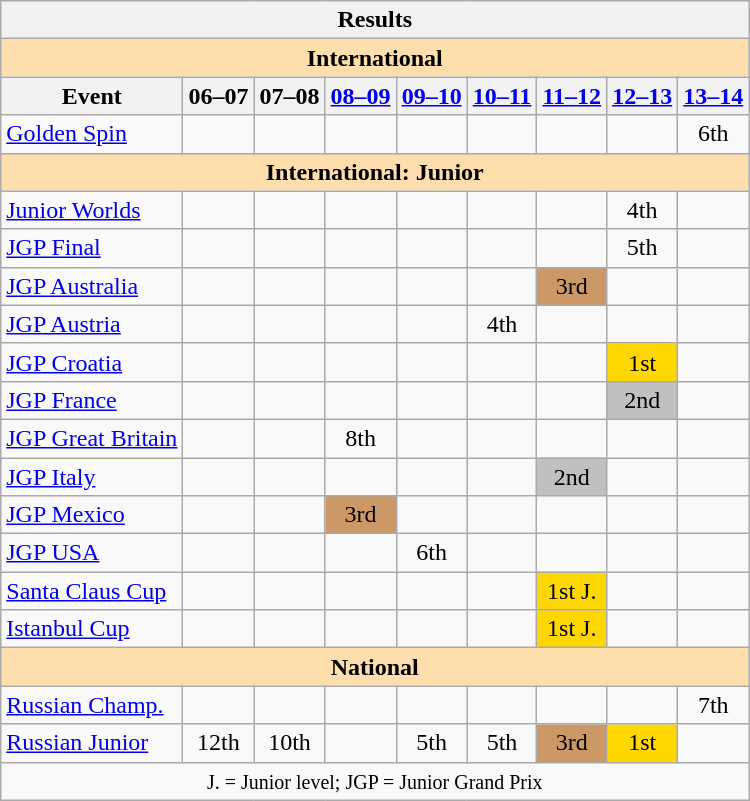<table class="wikitable" style="text-align:center">
<tr>
<th colspan=9 align=center><strong>Results</strong></th>
</tr>
<tr>
<th style="background-color: #ffdead; " colspan=9 align=center><strong>International</strong></th>
</tr>
<tr>
<th>Event</th>
<th>06–07</th>
<th>07–08</th>
<th><a href='#'>08–09</a></th>
<th><a href='#'>09–10</a></th>
<th><a href='#'>10–11</a></th>
<th><a href='#'>11–12</a></th>
<th><a href='#'>12–13</a></th>
<th><a href='#'>13–14</a></th>
</tr>
<tr>
<td align=left><a href='#'>Golden Spin</a></td>
<td></td>
<td></td>
<td></td>
<td></td>
<td></td>
<td></td>
<td></td>
<td>6th</td>
</tr>
<tr>
<th style="background-color: #ffdead; " colspan=9 align=center><strong>International: Junior</strong></th>
</tr>
<tr>
<td align=left><a href='#'>Junior Worlds</a></td>
<td></td>
<td></td>
<td></td>
<td></td>
<td></td>
<td></td>
<td>4th</td>
<td></td>
</tr>
<tr>
<td align=left><a href='#'>JGP Final</a></td>
<td></td>
<td></td>
<td></td>
<td></td>
<td></td>
<td></td>
<td>5th</td>
<td></td>
</tr>
<tr>
<td align=left><a href='#'>JGP Australia</a></td>
<td></td>
<td></td>
<td></td>
<td></td>
<td></td>
<td bgcolor=cc9966>3rd</td>
<td></td>
<td></td>
</tr>
<tr>
<td align=left><a href='#'>JGP Austria</a></td>
<td></td>
<td></td>
<td></td>
<td></td>
<td>4th</td>
<td></td>
<td></td>
<td></td>
</tr>
<tr>
<td align=left><a href='#'>JGP Croatia</a></td>
<td></td>
<td></td>
<td></td>
<td></td>
<td></td>
<td></td>
<td bgcolor=gold>1st</td>
<td></td>
</tr>
<tr>
<td align=left><a href='#'>JGP France</a></td>
<td></td>
<td></td>
<td></td>
<td></td>
<td></td>
<td></td>
<td bgcolor=silver>2nd</td>
<td></td>
</tr>
<tr>
<td align=left><a href='#'>JGP Great Britain</a></td>
<td></td>
<td></td>
<td>8th</td>
<td></td>
<td></td>
<td></td>
<td></td>
<td></td>
</tr>
<tr>
<td align=left><a href='#'>JGP Italy</a></td>
<td></td>
<td></td>
<td></td>
<td></td>
<td></td>
<td bgcolor=silver>2nd</td>
<td></td>
<td></td>
</tr>
<tr>
<td align=left><a href='#'>JGP Mexico</a></td>
<td></td>
<td></td>
<td bgcolor=cc9966>3rd</td>
<td></td>
<td></td>
<td></td>
<td></td>
<td></td>
</tr>
<tr>
<td align=left><a href='#'>JGP USA</a></td>
<td></td>
<td></td>
<td></td>
<td>6th</td>
<td></td>
<td></td>
<td></td>
<td></td>
</tr>
<tr>
<td align=left><a href='#'>Santa Claus Cup</a></td>
<td></td>
<td></td>
<td></td>
<td></td>
<td></td>
<td bgcolor=gold>1st J.</td>
<td></td>
<td></td>
</tr>
<tr>
<td align=left><a href='#'>Istanbul Cup</a></td>
<td></td>
<td></td>
<td></td>
<td></td>
<td></td>
<td bgcolor=gold>1st J.</td>
<td></td>
<td></td>
</tr>
<tr>
<th style="background-color: #ffdead; " colspan=9 align=center><strong>National</strong></th>
</tr>
<tr>
<td align=left><a href='#'>Russian Champ.</a></td>
<td></td>
<td></td>
<td></td>
<td></td>
<td></td>
<td></td>
<td></td>
<td>7th</td>
</tr>
<tr>
<td align=left><a href='#'>Russian Junior</a></td>
<td>12th</td>
<td>10th</td>
<td></td>
<td>5th</td>
<td>5th</td>
<td bgcolor=cc9966>3rd</td>
<td bgcolor=gold>1st</td>
<td></td>
</tr>
<tr>
<td colspan=9 align=center><small> J. = Junior level; JGP = Junior Grand Prix </small></td>
</tr>
</table>
